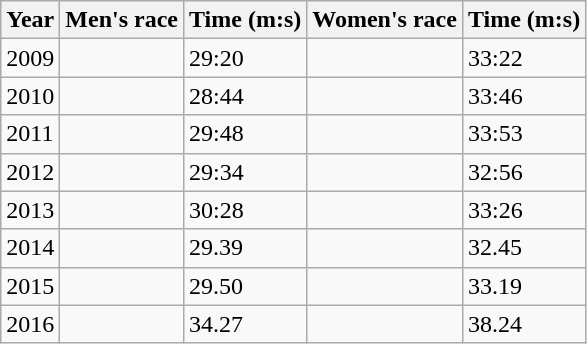<table class="wikitable">
<tr>
<th>Year</th>
<th>Men's race</th>
<th>Time (m:s)</th>
<th>Women's race</th>
<th>Time (m:s)</th>
</tr>
<tr>
<td>2009</td>
<td></td>
<td>29:20</td>
<td></td>
<td>33:22</td>
</tr>
<tr>
<td>2010</td>
<td></td>
<td>28:44</td>
<td></td>
<td>33:46</td>
</tr>
<tr>
<td>2011</td>
<td></td>
<td>29:48</td>
<td></td>
<td>33:53</td>
</tr>
<tr>
<td>2012</td>
<td></td>
<td>29:34</td>
<td></td>
<td>32:56</td>
</tr>
<tr>
<td>2013</td>
<td></td>
<td>30:28</td>
<td></td>
<td>33:26</td>
</tr>
<tr>
<td>2014</td>
<td></td>
<td>29.39</td>
<td></td>
<td>32.45</td>
</tr>
<tr>
<td>2015</td>
<td></td>
<td>29.50</td>
<td></td>
<td>33.19</td>
</tr>
<tr>
<td>2016</td>
<td></td>
<td>34.27</td>
<td></td>
<td>38.24</td>
</tr>
</table>
